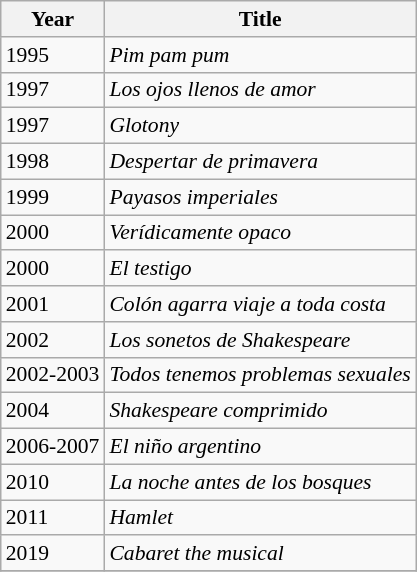<table class="wikitable" style="font-size: 90%;">
<tr>
<th>Year</th>
<th>Title</th>
</tr>
<tr>
<td>1995</td>
<td><em>Pim pam pum</em></td>
</tr>
<tr>
<td>1997</td>
<td><em>Los ojos llenos de amor</em></td>
</tr>
<tr>
<td>1997</td>
<td><em>Glotony</em></td>
</tr>
<tr>
<td>1998</td>
<td><em>Despertar de primavera</em></td>
</tr>
<tr>
<td>1999</td>
<td><em>Payasos imperiales</em></td>
</tr>
<tr>
<td>2000</td>
<td><em>Verídicamente opaco</em></td>
</tr>
<tr>
<td>2000</td>
<td><em>El testigo</em></td>
</tr>
<tr>
<td>2001</td>
<td><em>Colón agarra viaje a toda costa</em></td>
</tr>
<tr>
<td>2002</td>
<td><em>Los sonetos de Shakespeare</em></td>
</tr>
<tr>
<td>2002-2003</td>
<td><em>Todos tenemos problemas sexuales</em></td>
</tr>
<tr>
<td>2004</td>
<td><em>Shakespeare comprimido</em></td>
</tr>
<tr>
<td>2006-2007</td>
<td><em>El niño argentino</em></td>
</tr>
<tr>
<td>2010</td>
<td><em>La noche antes de los bosques</em></td>
</tr>
<tr>
<td>2011</td>
<td><em>Hamlet</em></td>
</tr>
<tr>
<td>2019</td>
<td><em>Cabaret the musical</em></td>
</tr>
<tr>
</tr>
</table>
